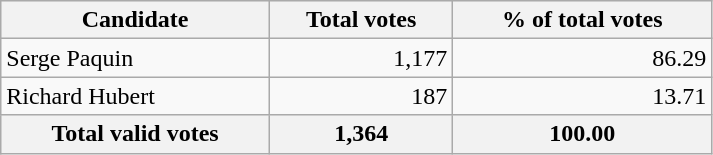<table style="width:475px;" class="wikitable">
<tr bgcolor="#EEEEEE">
<th align="left">Candidate</th>
<th align="right">Total votes</th>
<th align="right">% of total votes</th>
</tr>
<tr>
<td align="left">Serge Paquin</td>
<td align="right">1,177</td>
<td align="right">86.29</td>
</tr>
<tr>
<td align="left">Richard Hubert</td>
<td align="right">187</td>
<td align="right">13.71</td>
</tr>
<tr bgcolor="#EEEEEE">
<th align="left">Total valid votes</th>
<th align="right"><strong>1,364</strong></th>
<th align="right"><strong>100.00</strong></th>
</tr>
</table>
